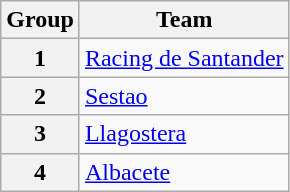<table class="wikitable">
<tr>
<th>Group</th>
<th>Team</th>
</tr>
<tr>
<th>1</th>
<td><a href='#'>Racing de Santander</a></td>
</tr>
<tr>
<th>2</th>
<td><a href='#'>Sestao</a></td>
</tr>
<tr>
<th>3</th>
<td><a href='#'>Llagostera</a></td>
</tr>
<tr>
<th>4</th>
<td><a href='#'>Albacete</a></td>
</tr>
</table>
